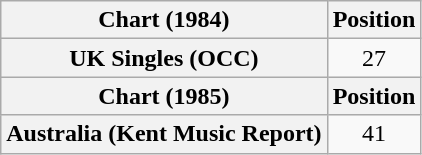<table class="wikitable plainrowheaders" style="text-align:center">
<tr>
<th>Chart (1984)</th>
<th>Position</th>
</tr>
<tr>
<th scope="row">UK Singles (OCC)</th>
<td>27</td>
</tr>
<tr>
<th>Chart (1985)</th>
<th>Position</th>
</tr>
<tr>
<th scope="row">Australia (Kent Music Report)</th>
<td>41</td>
</tr>
</table>
